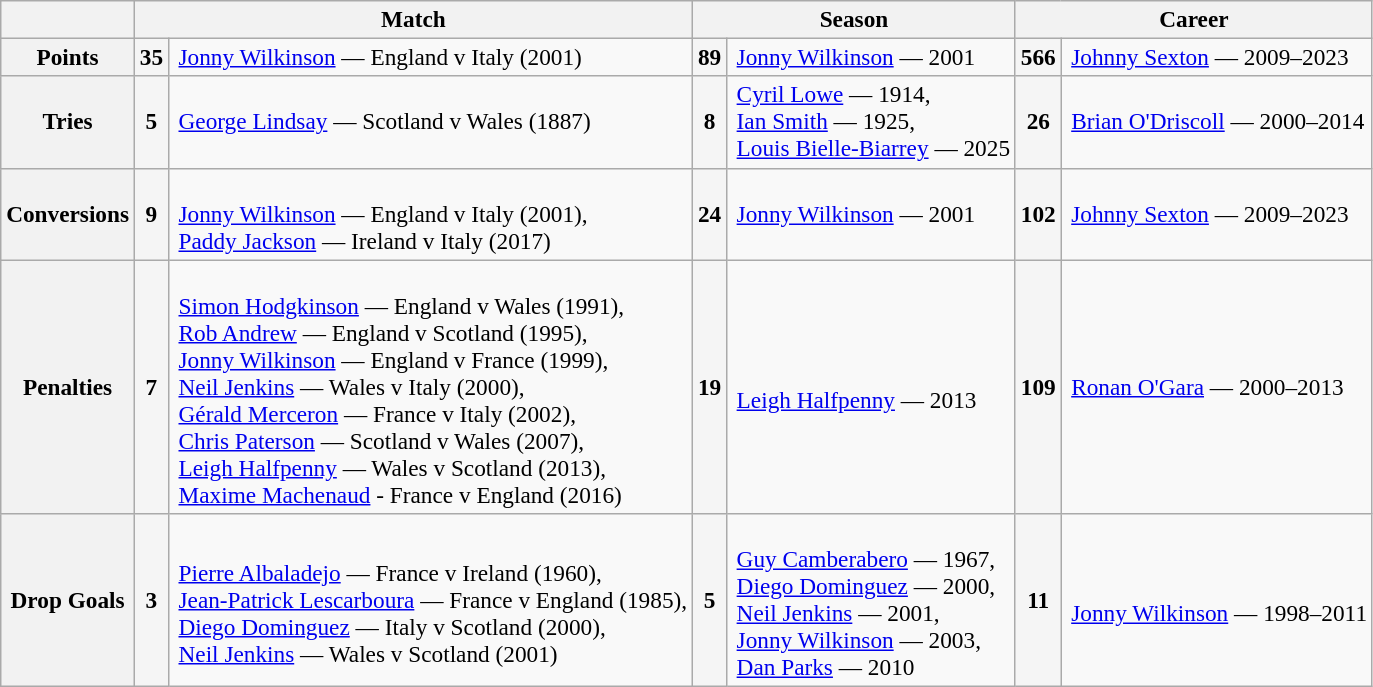<table class="wikitable" style="font-size:97%;">
<tr>
<th></th>
<th colspan=2>Match</th>
<th colspan=2>Season</th>
<th colspan=2>Career</th>
</tr>
<tr>
<th>Points</th>
<td align="center" bgcolor="whitesmoke"><strong>35</strong></td>
<td> <a href='#'>Jonny Wilkinson</a> — England v Italy (2001)</td>
<td align="center" bgcolor="whitesmoke"><strong>89</strong></td>
<td> <a href='#'>Jonny Wilkinson</a> — 2001</td>
<td align="center" bgcolor="whitesmoke"><strong>566</strong></td>
<td> <a href='#'>Johnny Sexton</a> — 2009–2023</td>
</tr>
<tr>
<th>Tries</th>
<td align="center" bgcolor="whitesmoke"><strong>5</strong></td>
<td> <a href='#'>George Lindsay</a> — Scotland v Wales (1887)</td>
<td align="center" bgcolor="whitesmoke"><strong>8</strong></td>
<td> <a href='#'>Cyril Lowe</a> — 1914,<br> <a href='#'>Ian Smith</a> — 1925, <br>  <a href='#'>Louis Bielle-Biarrey</a> — 2025</td>
<td align="center" bgcolor="whitesmoke"><strong>26</strong></td>
<td> <a href='#'>Brian O'Driscoll</a> — 2000–2014</td>
</tr>
<tr>
<th>Conversions</th>
<td align="center" bgcolor="whitesmoke"><strong>9</strong></td>
<td><br> <a href='#'>Jonny Wilkinson</a> — England v Italy (2001),<br>
 <a href='#'>Paddy Jackson</a> — Ireland v Italy (2017) </td>
<td align="center" bgcolor="whitesmoke"><strong>24</strong></td>
<td> <a href='#'>Jonny Wilkinson</a> — 2001</td>
<td align="center" bgcolor="whitesmoke"><strong>102</strong></td>
<td> <a href='#'>Johnny Sexton</a> — 2009–2023</td>
</tr>
<tr>
<th>Penalties</th>
<td align="center" bgcolor="whitesmoke"><strong>7</strong></td>
<td><br> <a href='#'>Simon Hodgkinson</a> — England v Wales (1991),<br>
 <a href='#'>Rob Andrew</a> — England v Scotland (1995),<br>
 <a href='#'>Jonny Wilkinson</a> — England v France (1999),<br>
 <a href='#'>Neil Jenkins</a> — Wales v Italy (2000),<br>
 <a href='#'>Gérald Merceron</a> — France v Italy (2002),<br>
 <a href='#'>Chris Paterson</a> — Scotland v Wales (2007),<br>
 <a href='#'>Leigh Halfpenny</a> — Wales v Scotland (2013),<br>
 <a href='#'>Maxime Machenaud</a> - France v England (2016)</td>
<td align="center" bgcolor="whitesmoke"><strong>19</strong></td>
<td><br> <a href='#'>Leigh Halfpenny</a> — 2013</td>
<td align="center" bgcolor="whitesmoke"><strong>109</strong></td>
<td> <a href='#'>Ronan O'Gara</a> — 2000–2013</td>
</tr>
<tr>
<th>Drop Goals</th>
<td align="center" bgcolor="whitesmoke"><strong>3</strong></td>
<td><br> <a href='#'>Pierre Albaladejo</a> — France v Ireland (1960),<br>
 <a href='#'>Jean-Patrick Lescarboura</a> — France v England (1985),<br>
 <a href='#'>Diego Dominguez</a> — Italy v Scotland (2000),<br>
 <a href='#'>Neil Jenkins</a> — Wales v Scotland (2001)</td>
<td align="center" bgcolor="whitesmoke"><strong>5</strong></td>
<td><br> <a href='#'>Guy Camberabero</a> — 1967,<br>
 <a href='#'>Diego Dominguez</a> — 2000,<br>
 <a href='#'>Neil Jenkins</a> — 2001,<br>
 <a href='#'>Jonny Wilkinson</a> — 2003,<br>
 <a href='#'>Dan Parks</a> — 2010</td>
<td align="center" bgcolor="whitesmoke"><strong>11</strong></td>
<td><br> <a href='#'>Jonny Wilkinson</a> — 1998–2011</td>
</tr>
</table>
